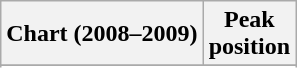<table class="wikitable sortable plainrowheaders" style="text-align:center">
<tr>
<th scope="col">Chart (2008–2009)</th>
<th scope="col">Peak<br>position</th>
</tr>
<tr>
</tr>
<tr>
</tr>
<tr>
</tr>
</table>
